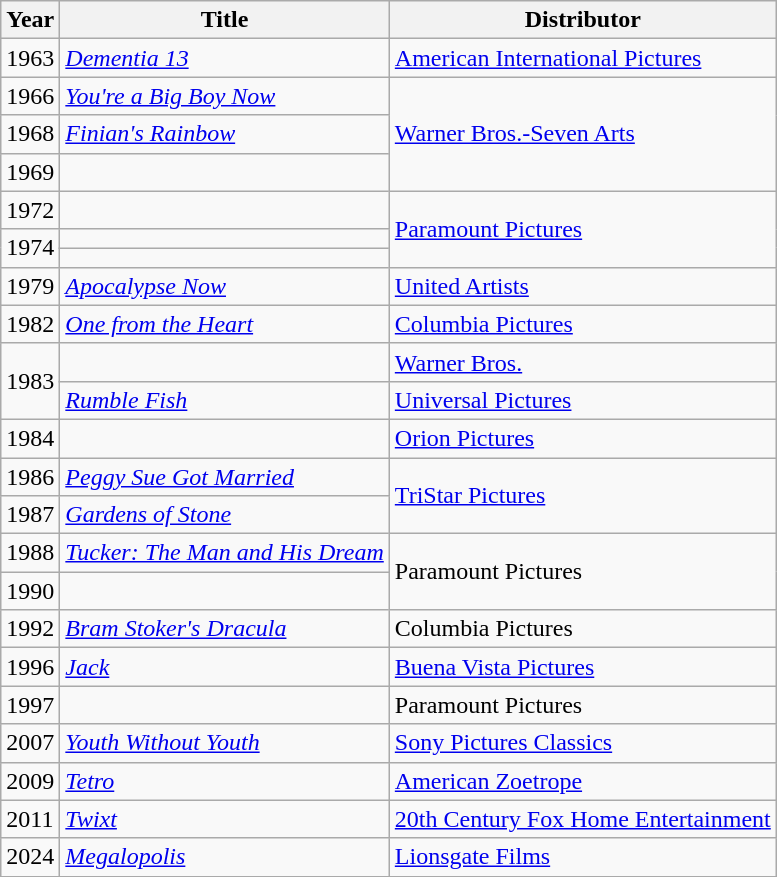<table class="wikitable">
<tr>
<th>Year</th>
<th>Title</th>
<th>Distributor</th>
</tr>
<tr>
<td>1963</td>
<td><em><a href='#'>Dementia 13</a></em></td>
<td><a href='#'>American International Pictures</a></td>
</tr>
<tr>
<td>1966</td>
<td><em><a href='#'>You're a Big Boy Now</a></em></td>
<td rowspan=3><a href='#'>Warner Bros.-Seven Arts</a></td>
</tr>
<tr>
<td>1968</td>
<td><em><a href='#'>Finian's Rainbow</a></em></td>
</tr>
<tr>
<td>1969</td>
<td><em></em></td>
</tr>
<tr>
<td>1972</td>
<td><em></em></td>
<td rowspan=3><a href='#'>Paramount Pictures</a></td>
</tr>
<tr>
<td rowspan=2>1974</td>
<td><em></em></td>
</tr>
<tr>
<td><em></em></td>
</tr>
<tr>
<td>1979</td>
<td><em><a href='#'>Apocalypse Now</a></em></td>
<td><a href='#'>United Artists</a></td>
</tr>
<tr>
<td>1982</td>
<td><em><a href='#'>One from the Heart</a></em></td>
<td><a href='#'>Columbia Pictures</a></td>
</tr>
<tr>
<td rowspan=2>1983</td>
<td><em></em></td>
<td><a href='#'>Warner Bros.</a></td>
</tr>
<tr>
<td><em><a href='#'>Rumble Fish</a></em></td>
<td><a href='#'>Universal Pictures</a></td>
</tr>
<tr>
<td>1984</td>
<td><em></em></td>
<td><a href='#'>Orion Pictures</a></td>
</tr>
<tr>
<td>1986</td>
<td><em><a href='#'>Peggy Sue Got Married</a></em></td>
<td rowspan=2><a href='#'>TriStar Pictures</a></td>
</tr>
<tr>
<td>1987</td>
<td><em><a href='#'>Gardens of Stone</a></em></td>
</tr>
<tr>
<td>1988</td>
<td><em><a href='#'>Tucker: The Man and His Dream</a></em></td>
<td rowspan=2>Paramount Pictures</td>
</tr>
<tr>
<td>1990</td>
<td><em></em></td>
</tr>
<tr>
<td>1992</td>
<td><em><a href='#'>Bram Stoker's Dracula</a></em></td>
<td>Columbia Pictures</td>
</tr>
<tr>
<td>1996</td>
<td><em><a href='#'>Jack</a></em></td>
<td><a href='#'>Buena Vista Pictures</a></td>
</tr>
<tr>
<td>1997</td>
<td><em></em></td>
<td>Paramount Pictures</td>
</tr>
<tr>
<td>2007</td>
<td><em><a href='#'>Youth Without Youth</a></em></td>
<td><a href='#'>Sony Pictures Classics</a></td>
</tr>
<tr>
<td>2009</td>
<td><em><a href='#'>Tetro</a></em></td>
<td><a href='#'>American Zoetrope</a></td>
</tr>
<tr>
<td>2011</td>
<td><em><a href='#'>Twixt</a></em></td>
<td><a href='#'>20th Century Fox Home Entertainment</a></td>
</tr>
<tr>
<td>2024</td>
<td><em><a href='#'>Megalopolis</a></em></td>
<td><a href='#'>Lionsgate Films</a></td>
</tr>
</table>
